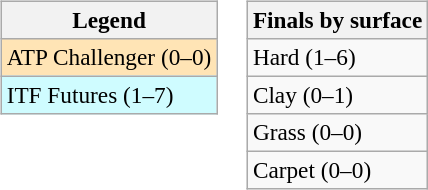<table>
<tr valign=top>
<td><br><table class=wikitable style=font-size:97%>
<tr>
<th>Legend</th>
</tr>
<tr bgcolor=moccasin>
<td>ATP Challenger (0–0)</td>
</tr>
<tr bgcolor=cffcff>
<td>ITF Futures (1–7)</td>
</tr>
</table>
</td>
<td><br><table class=wikitable style=font-size:97%>
<tr>
<th>Finals by surface</th>
</tr>
<tr>
<td>Hard (1–6)</td>
</tr>
<tr>
<td>Clay (0–1)</td>
</tr>
<tr>
<td>Grass (0–0)</td>
</tr>
<tr>
<td>Carpet (0–0)</td>
</tr>
</table>
</td>
</tr>
</table>
